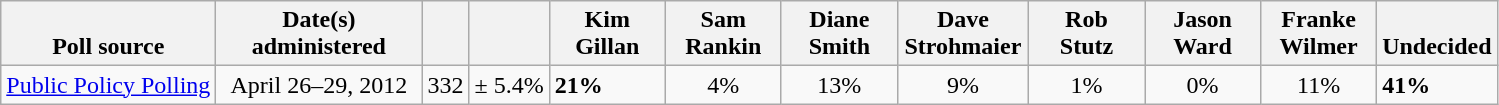<table class="wikitable">
<tr valign= bottom>
<th>Poll source</th>
<th style="width:130px;">Date(s)<br>administered</th>
<th></th>
<th></th>
<th style="width:70px;">Kim<br>Gillan</th>
<th style="width:70px;">Sam<br>Rankin</th>
<th style="width:70px;">Diane<br>Smith</th>
<th style="width:80px;">Dave<br>Strohmaier</th>
<th style="width:70px;">Rob<br>Stutz</th>
<th style="width:70px;">Jason<br>Ward</th>
<th style="width:70px;">Franke<br>Wilmer</th>
<th>Undecided</th>
</tr>
<tr>
<td><a href='#'>Public Policy Polling</a></td>
<td align=center>April 26–29, 2012</td>
<td align=center>332</td>
<td align=center>± 5.4%</td>
<td><strong>21%</strong></td>
<td align=center>4%</td>
<td align=center>13%</td>
<td align=center>9%</td>
<td align=center>1%</td>
<td align=center>0%</td>
<td align=center>11%</td>
<td><strong>41%</strong></td>
</tr>
</table>
